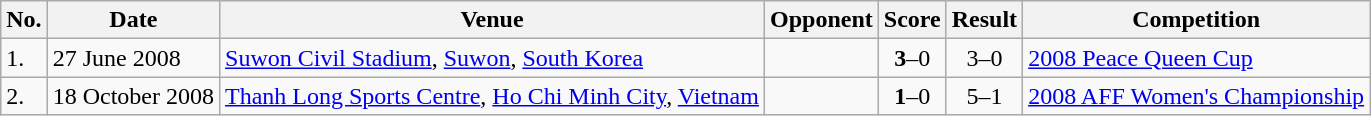<table class="wikitable">
<tr>
<th>No.</th>
<th>Date</th>
<th>Venue</th>
<th>Opponent</th>
<th>Score</th>
<th>Result</th>
<th>Competition</th>
</tr>
<tr>
<td>1.</td>
<td>27 June 2008</td>
<td><a href='#'>Suwon Civil Stadium</a>, <a href='#'>Suwon</a>, <a href='#'>South Korea</a></td>
<td></td>
<td align=center><strong>3</strong>–0</td>
<td align=center>3–0</td>
<td><a href='#'>2008 Peace Queen Cup</a></td>
</tr>
<tr>
<td>2.</td>
<td>18 October 2008</td>
<td><a href='#'>Thanh Long Sports Centre</a>, <a href='#'>Ho Chi Minh City</a>, <a href='#'>Vietnam</a></td>
<td></td>
<td align=center><strong>1</strong>–0</td>
<td align=center>5–1</td>
<td><a href='#'>2008 AFF Women's Championship</a></td>
</tr>
</table>
